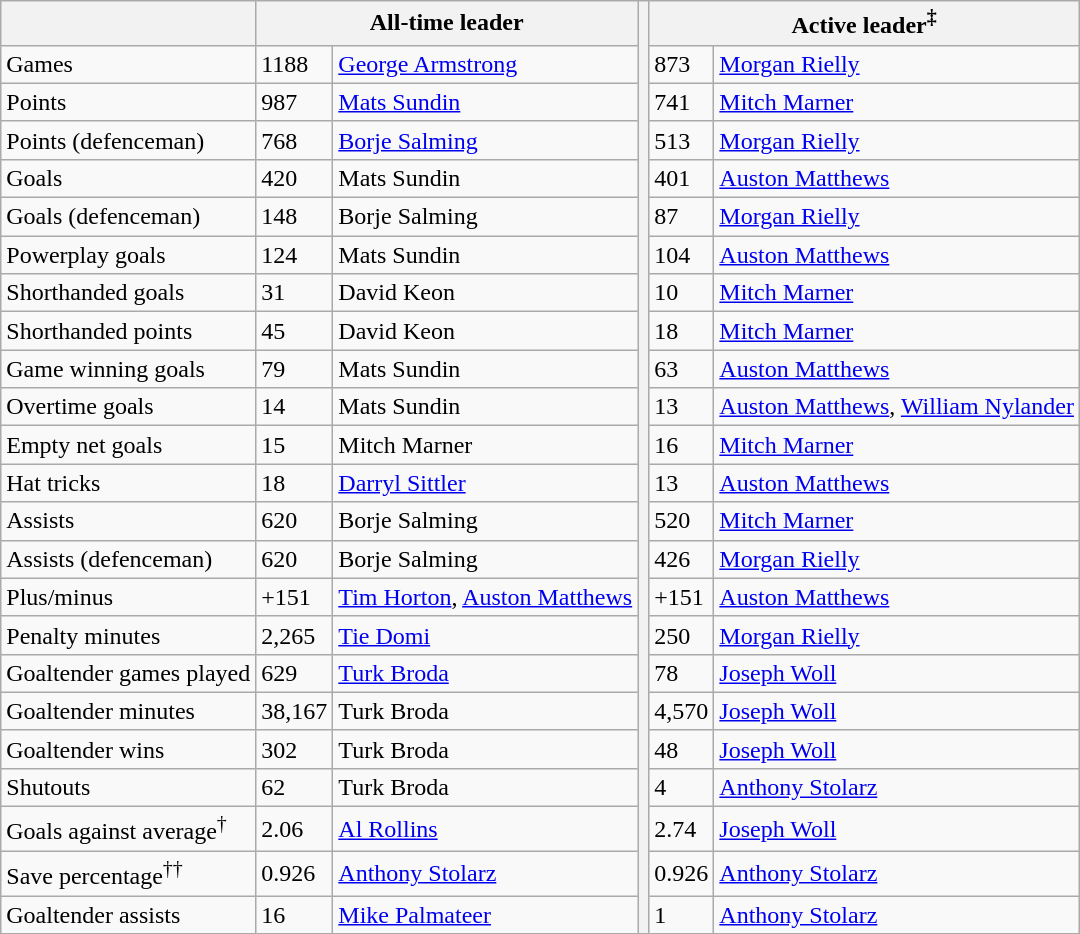<table class="wikitable">
<tr>
<th></th>
<th colspan="2">All-time leader</th>
<th rowspan="25"></th>
<th colspan="2">Active leader<sup>‡</sup></th>
</tr>
<tr>
<td>Games</td>
<td>1188</td>
<td><a href='#'>George Armstrong</a></td>
<td>873</td>
<td><a href='#'>Morgan Rielly</a></td>
</tr>
<tr>
<td>Points</td>
<td>987</td>
<td><a href='#'>Mats Sundin</a></td>
<td>741</td>
<td><a href='#'>Mitch Marner</a></td>
</tr>
<tr>
<td>Points (defenceman)</td>
<td>768</td>
<td><a href='#'>Borje Salming</a></td>
<td>513</td>
<td><a href='#'>Morgan Rielly</a></td>
</tr>
<tr>
<td>Goals</td>
<td>420</td>
<td>Mats Sundin</td>
<td>401</td>
<td><a href='#'>Auston Matthews</a></td>
</tr>
<tr>
<td>Goals (defenceman)</td>
<td>148</td>
<td>Borje Salming</td>
<td>87</td>
<td><a href='#'>Morgan Rielly</a></td>
</tr>
<tr>
<td>Powerplay goals</td>
<td>124</td>
<td>Mats Sundin</td>
<td>104</td>
<td><a href='#'>Auston Matthews</a></td>
</tr>
<tr>
<td>Shorthanded goals</td>
<td>31</td>
<td>David Keon</td>
<td>10</td>
<td><a href='#'>Mitch Marner</a></td>
</tr>
<tr>
<td>Shorthanded points</td>
<td>45</td>
<td>David Keon</td>
<td>18</td>
<td><a href='#'>Mitch Marner</a></td>
</tr>
<tr>
<td>Game winning goals</td>
<td>79</td>
<td>Mats Sundin</td>
<td>63</td>
<td><a href='#'>Auston Matthews</a></td>
</tr>
<tr>
<td>Overtime goals</td>
<td>14</td>
<td>Mats Sundin</td>
<td>13</td>
<td><a href='#'>Auston Matthews</a>, <a href='#'>William Nylander</a></td>
</tr>
<tr>
<td>Empty net goals</td>
<td>15</td>
<td>Mitch Marner</td>
<td>16</td>
<td><a href='#'>Mitch Marner</a></td>
</tr>
<tr>
<td>Hat tricks</td>
<td>18</td>
<td><a href='#'>Darryl Sittler</a></td>
<td>13</td>
<td><a href='#'>Auston Matthews</a></td>
</tr>
<tr>
<td>Assists</td>
<td>620</td>
<td>Borje Salming</td>
<td>520</td>
<td><a href='#'>Mitch Marner</a></td>
</tr>
<tr>
<td>Assists (defenceman)</td>
<td>620</td>
<td>Borje Salming</td>
<td>426</td>
<td><a href='#'>Morgan Rielly</a></td>
</tr>
<tr>
<td>Plus/minus</td>
<td>+151</td>
<td><a href='#'>Tim Horton</a>, <a href='#'>Auston Matthews</a></td>
<td>+151</td>
<td><a href='#'>Auston Matthews</a></td>
</tr>
<tr>
<td>Penalty minutes</td>
<td>2,265</td>
<td><a href='#'>Tie Domi</a></td>
<td>250</td>
<td><a href='#'>Morgan Rielly</a></td>
</tr>
<tr>
<td>Goaltender games played</td>
<td>629</td>
<td><a href='#'>Turk Broda</a></td>
<td>78</td>
<td><a href='#'>Joseph Woll</a></td>
</tr>
<tr>
<td>Goaltender minutes</td>
<td>38,167</td>
<td>Turk Broda</td>
<td>4,570</td>
<td><a href='#'>Joseph Woll</a></td>
</tr>
<tr>
<td>Goaltender wins</td>
<td>302</td>
<td>Turk Broda</td>
<td>48</td>
<td><a href='#'>Joseph Woll</a></td>
</tr>
<tr>
<td>Shutouts</td>
<td>62</td>
<td>Turk Broda</td>
<td>4</td>
<td><a href='#'>Anthony Stolarz</a></td>
</tr>
<tr>
<td>Goals against average<sup>†</sup></td>
<td>2.06</td>
<td><a href='#'>Al Rollins</a></td>
<td>2.74</td>
<td><a href='#'>Joseph Woll</a></td>
</tr>
<tr>
<td>Save percentage<sup>††</sup></td>
<td>0.926</td>
<td><a href='#'>Anthony Stolarz</a></td>
<td>0.926</td>
<td><a href='#'>Anthony Stolarz</a></td>
</tr>
<tr>
<td>Goaltender assists</td>
<td>16</td>
<td><a href='#'>Mike Palmateer</a></td>
<td>1</td>
<td><a href='#'>Anthony Stolarz</a></td>
</tr>
</table>
